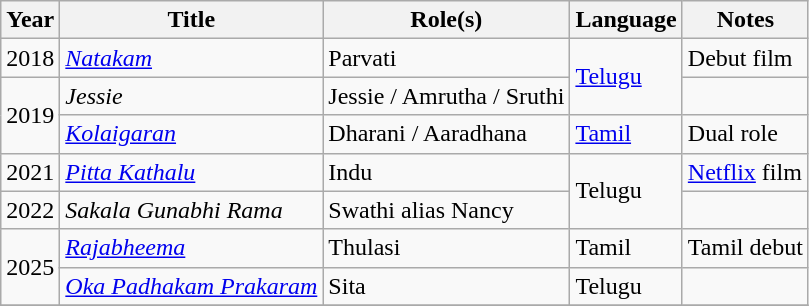<table class="wikitable sortable">
<tr>
<th>Year</th>
<th>Title</th>
<th>Role(s)</th>
<th>Language</th>
<th>Notes</th>
</tr>
<tr>
<td>2018</td>
<td><em><a href='#'>Natakam</a></em></td>
<td>Parvati</td>
<td rowspan=2><a href='#'>Telugu</a></td>
<td>Debut film</td>
</tr>
<tr>
<td rowspan=2>2019</td>
<td><em>Jessie</em></td>
<td>Jessie / Amrutha / Sruthi</td>
<td></td>
</tr>
<tr>
<td><em><a href='#'>Kolaigaran</a></em></td>
<td>Dharani / Aaradhana</td>
<td><a href='#'>Tamil</a></td>
<td>Dual role</td>
</tr>
<tr>
<td>2021</td>
<td><em><a href='#'>Pitta Kathalu</a></em></td>
<td>Indu</td>
<td rowspan="2">Telugu</td>
<td><a href='#'>Netflix</a> film</td>
</tr>
<tr>
<td>2022</td>
<td><em>Sakala Gunabhi Rama</em></td>
<td>Swathi alias Nancy</td>
<td></td>
</tr>
<tr>
<td rowspan="2">2025</td>
<td><em><a href='#'>Rajabheema</a></em></td>
<td>Thulasi</td>
<td>Tamil</td>
<td>Tamil debut</td>
</tr>
<tr>
<td><a href='#'><em>Oka Padhakam Prakaram</em></a></td>
<td>Sita</td>
<td>Telugu</td>
<td></td>
</tr>
<tr>
</tr>
</table>
